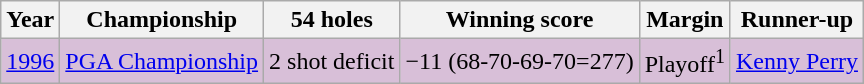<table class="wikitable">
<tr>
<th>Year</th>
<th>Championship</th>
<th>54 holes</th>
<th>Winning score</th>
<th>Margin</th>
<th>Runner-up</th>
</tr>
<tr style="background:#D8BFD8;">
<td><a href='#'>1996</a></td>
<td><a href='#'>PGA Championship</a></td>
<td>2 shot deficit</td>
<td>−11 (68-70-69-70=277)</td>
<td>Playoff<sup>1</sup></td>
<td> <a href='#'>Kenny Perry</a></td>
</tr>
</table>
